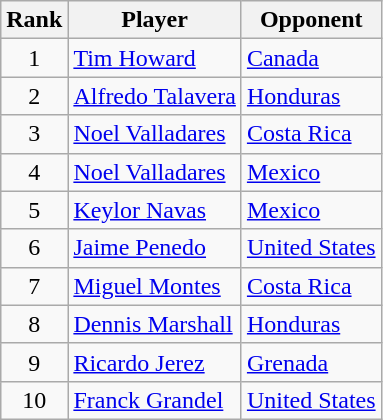<table class="wikitable">
<tr>
<th>Rank</th>
<th>Player</th>
<th>Opponent</th>
</tr>
<tr>
<td align=center>1</td>
<td> <a href='#'>Tim Howard</a></td>
<td> <a href='#'>Canada</a></td>
</tr>
<tr>
<td align=center>2</td>
<td> <a href='#'>Alfredo Talavera</a></td>
<td> <a href='#'>Honduras</a></td>
</tr>
<tr>
<td align=center>3</td>
<td> <a href='#'>Noel Valladares</a></td>
<td> <a href='#'>Costa Rica</a></td>
</tr>
<tr>
<td align=center>4</td>
<td> <a href='#'>Noel Valladares</a></td>
<td> <a href='#'>Mexico</a></td>
</tr>
<tr>
<td align=center>5</td>
<td> <a href='#'>Keylor Navas</a></td>
<td> <a href='#'>Mexico</a></td>
</tr>
<tr>
<td align=center>6</td>
<td> <a href='#'>Jaime Penedo</a></td>
<td> <a href='#'>United States</a></td>
</tr>
<tr>
<td align=center>7</td>
<td> <a href='#'>Miguel Montes</a></td>
<td> <a href='#'>Costa Rica</a></td>
</tr>
<tr>
<td align=center>8</td>
<td> <a href='#'>Dennis Marshall</a></td>
<td> <a href='#'>Honduras</a></td>
</tr>
<tr>
<td align=center>9</td>
<td> <a href='#'>Ricardo Jerez</a></td>
<td> <a href='#'>Grenada</a></td>
</tr>
<tr>
<td align=center>10</td>
<td> <a href='#'>Franck Grandel</a></td>
<td> <a href='#'>United States</a></td>
</tr>
</table>
